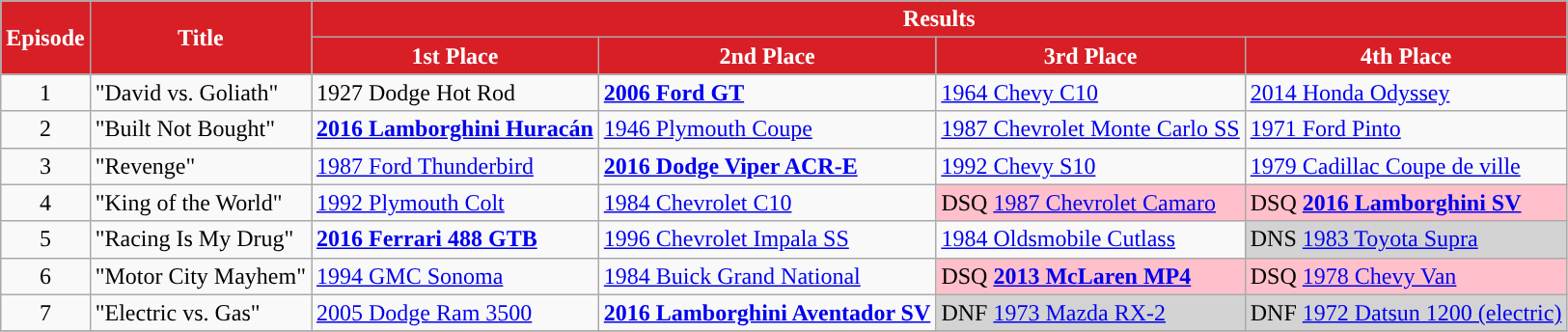<table class="wikitable">
<tr>
<th rowspan="2" ! style="background:#D81F26; color:#FFFFFF">Episode</th>
<th rowspan="2" ! style="background:#D81F26; color:#FFFFFF">Title</th>
<th colspan="4" ! style="background:#D81F26; color:#FFFFFF">Results</th>
</tr>
<tr>
<th style="background:#D81F26; color:#FFFFFF">1st Place</th>
<th style="background:#D81F26; color:#FFFFFF">2nd Place</th>
<th style="background:#D81F26; color:#FFFFFF">3rd Place</th>
<th style="background:#D81F26; color:#FFFFFF">4th Place</th>
</tr>
<tr>
<td style="text-align:center">1</td>
<td>"David vs. Goliath"</td>
<td>1927 Dodge Hot Rod</td>
<td><strong><a href='#'>2006 Ford GT</a></strong></td>
<td><a href='#'>1964 Chevy C10</a></td>
<td><a href='#'>2014 Honda Odyssey</a></td>
</tr>
<tr>
<td style="text-align:center">2</td>
<td>"Built Not Bought"</td>
<td><strong><a href='#'>2016 Lamborghini Huracán</a></strong></td>
<td><a href='#'>1946 Plymouth Coupe</a></td>
<td><a href='#'>1987 Chevrolet Monte Carlo SS</a></td>
<td><a href='#'>1971 Ford Pinto</a></td>
</tr>
<tr>
<td style="text-align:center">3</td>
<td>"Revenge"</td>
<td><a href='#'>1987 Ford Thunderbird</a></td>
<td><strong><a href='#'>2016 Dodge Viper ACR-E</a></strong></td>
<td><a href='#'>1992 Chevy S10</a></td>
<td><a href='#'>1979 Cadillac Coupe de ville</a></td>
</tr>
<tr>
<td style="text-align:center">4</td>
<td>"King of the World"</td>
<td><a href='#'>1992 Plymouth Colt</a></td>
<td><a href='#'>1984 Chevrolet C10</a></td>
<td bgcolor=pink>DSQ <a href='#'>1987 Chevrolet Camaro</a></td>
<td bgcolor=pink>DSQ <strong><a href='#'>2016 Lamborghini SV</a></strong></td>
</tr>
<tr>
<td style="text-align:center">5</td>
<td>"Racing Is My Drug"</td>
<td><strong><a href='#'>2016 Ferrari 488 GTB</a></strong></td>
<td><a href='#'>1996 Chevrolet Impala SS</a></td>
<td><a href='#'>1984 Oldsmobile Cutlass</a></td>
<td bgcolor=lightgray>DNS <a href='#'>1983 Toyota Supra</a></td>
</tr>
<tr>
<td style="text-align:center">6</td>
<td>"Motor City Mayhem"</td>
<td><a href='#'>1994 GMC Sonoma</a></td>
<td><a href='#'>1984 Buick Grand National</a></td>
<td bgcolor=pink>DSQ <strong><a href='#'>2013 McLaren MP4</a></strong></td>
<td bgcolor=pink>DSQ <a href='#'>1978 Chevy Van</a></td>
</tr>
<tr>
<td style="text-align:center">7</td>
<td>"Electric vs. Gas"</td>
<td><a href='#'>2005 Dodge Ram 3500</a></td>
<td><strong><a href='#'>2016 Lamborghini Aventador SV</a></strong></td>
<td bgcolor=lightgray>DNF <a href='#'>1973 Mazda RX-2</a></td>
<td bgcolor=lightgray>DNF <a href='#'>1972 Datsun 1200 (electric)</a></td>
</tr>
<tr>
</tr>
</table>
